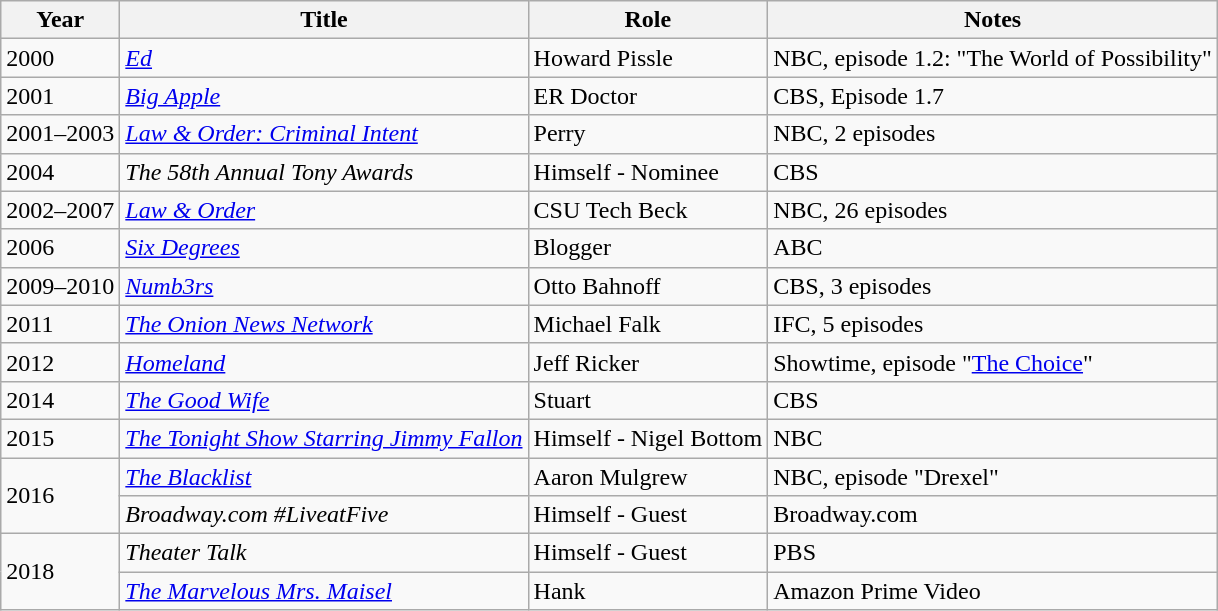<table class="wikitable">
<tr>
<th>Year</th>
<th>Title</th>
<th>Role</th>
<th>Notes</th>
</tr>
<tr>
<td>2000</td>
<td><em><a href='#'>Ed</a></em></td>
<td>Howard Pissle</td>
<td>NBC, episode 1.2: "The World of Possibility"</td>
</tr>
<tr>
<td>2001</td>
<td><em><a href='#'>Big Apple</a></em></td>
<td>ER Doctor</td>
<td>CBS, Episode 1.7</td>
</tr>
<tr>
<td>2001–2003</td>
<td><em><a href='#'>Law & Order: Criminal Intent</a></em></td>
<td>Perry</td>
<td>NBC, 2 episodes</td>
</tr>
<tr>
<td>2004</td>
<td><em>The 58th Annual Tony Awards</em></td>
<td>Himself - Nominee</td>
<td>CBS</td>
</tr>
<tr>
<td>2002–2007</td>
<td><em><a href='#'>Law & Order</a></em></td>
<td>CSU Tech Beck</td>
<td>NBC, 26 episodes</td>
</tr>
<tr>
<td>2006</td>
<td><em><a href='#'>Six Degrees</a></em></td>
<td>Blogger</td>
<td>ABC</td>
</tr>
<tr>
<td>2009–2010</td>
<td><em><a href='#'>Numb3rs</a></em></td>
<td>Otto Bahnoff</td>
<td>CBS, 3 episodes</td>
</tr>
<tr>
<td>2011</td>
<td><em><a href='#'>The Onion News Network</a></em></td>
<td>Michael Falk</td>
<td>IFC, 5 episodes</td>
</tr>
<tr>
<td>2012</td>
<td><em><a href='#'>Homeland</a></em></td>
<td>Jeff Ricker</td>
<td>Showtime, episode "<a href='#'>The Choice</a>"</td>
</tr>
<tr>
<td>2014</td>
<td><em><a href='#'>The Good Wife</a></em></td>
<td>Stuart</td>
<td>CBS</td>
</tr>
<tr>
<td>2015</td>
<td><em><a href='#'>The Tonight Show Starring Jimmy Fallon</a></em></td>
<td>Himself - Nigel Bottom</td>
<td>NBC</td>
</tr>
<tr>
<td rowspan="2">2016</td>
<td><em><a href='#'>The Blacklist</a></em></td>
<td>Aaron Mulgrew</td>
<td>NBC, episode "Drexel"</td>
</tr>
<tr>
<td><em>Broadway.com #LiveatFive</em></td>
<td>Himself - Guest</td>
<td>Broadway.com</td>
</tr>
<tr>
<td rowspan="2">2018</td>
<td><em>Theater Talk</em></td>
<td>Himself - Guest</td>
<td>PBS</td>
</tr>
<tr>
<td><em><a href='#'>The Marvelous Mrs. Maisel</a></em></td>
<td>Hank</td>
<td>Amazon Prime Video</td>
</tr>
</table>
